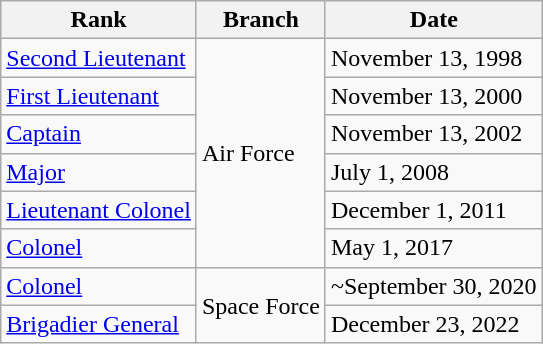<table class="wikitable">
<tr>
<th>Rank</th>
<th>Branch</th>
<th>Date</th>
</tr>
<tr>
<td> <a href='#'>Second Lieutenant</a></td>
<td rowspan=6>Air Force</td>
<td>November 13, 1998</td>
</tr>
<tr>
<td> <a href='#'>First Lieutenant</a></td>
<td>November 13, 2000</td>
</tr>
<tr>
<td> <a href='#'>Captain</a></td>
<td>November 13, 2002</td>
</tr>
<tr>
<td> <a href='#'>Major</a></td>
<td>July 1, 2008</td>
</tr>
<tr>
<td> <a href='#'>Lieutenant Colonel</a></td>
<td>December 1, 2011</td>
</tr>
<tr>
<td> <a href='#'>Colonel</a></td>
<td>May 1, 2017</td>
</tr>
<tr>
<td> <a href='#'>Colonel</a></td>
<td rowspan=2>Space Force</td>
<td>~September 30, 2020</td>
</tr>
<tr>
<td> <a href='#'>Brigadier General</a></td>
<td>December 23, 2022</td>
</tr>
</table>
